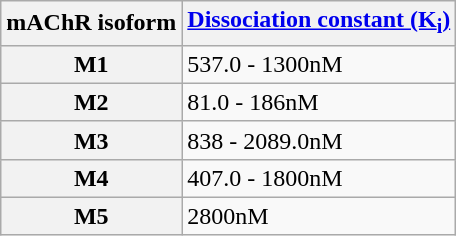<table class="wikitable">
<tr>
<th>mAChR isoform</th>
<th><a href='#'>Dissociation constant (K<sub>i</sub>)</a></th>
</tr>
<tr>
<th>M1</th>
<td>537.0 - 1300nM</td>
</tr>
<tr>
<th>M2</th>
<td>81.0 - 186nM</td>
</tr>
<tr>
<th>M3</th>
<td>838 - 2089.0nM</td>
</tr>
<tr>
<th>M4</th>
<td>407.0 - 1800nM</td>
</tr>
<tr>
<th>M5</th>
<td>2800nM</td>
</tr>
</table>
